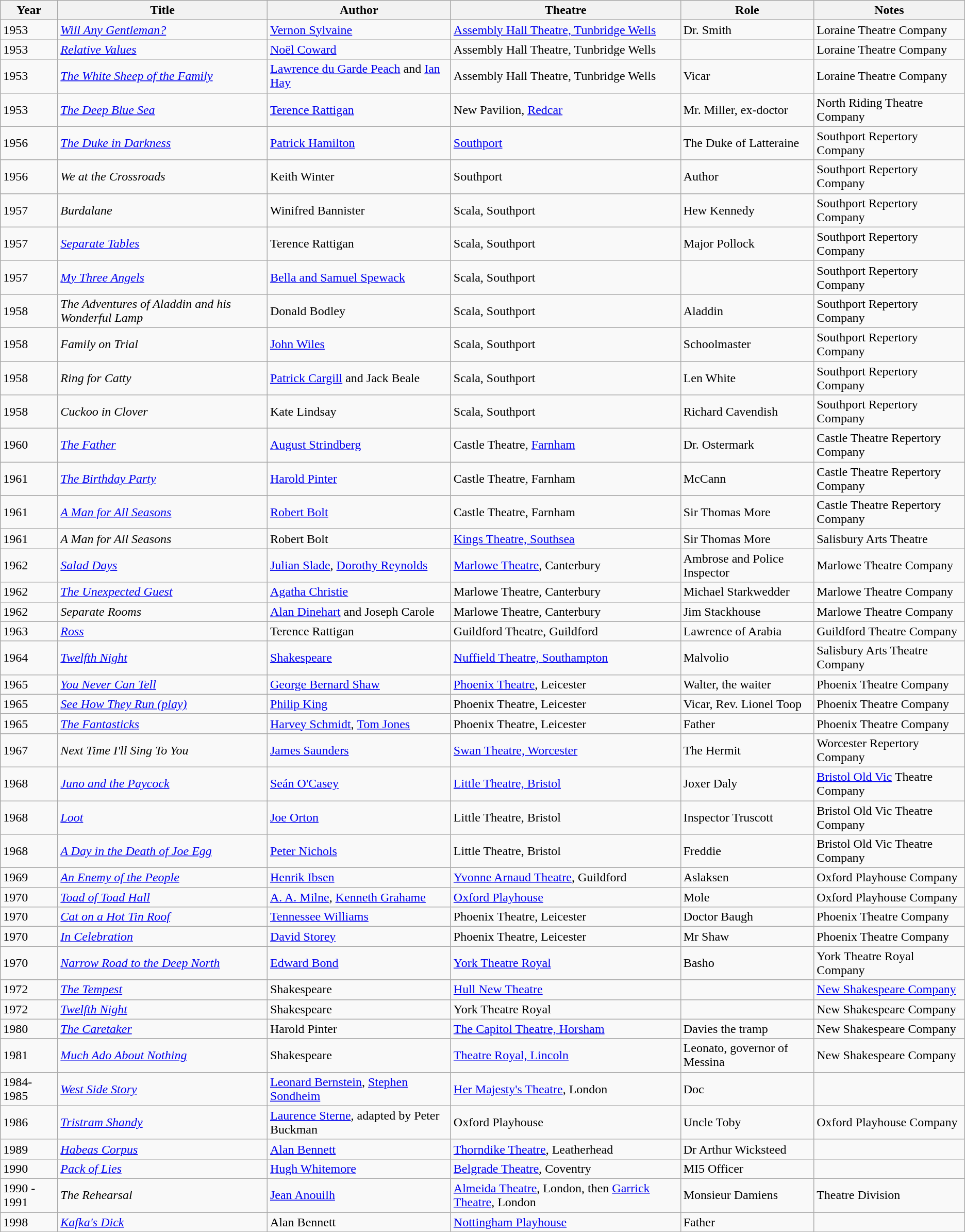<table class="wikitable sortable">
<tr>
<th>Year</th>
<th>Title</th>
<th>Author</th>
<th>Theatre</th>
<th>Role</th>
<th>Notes</th>
</tr>
<tr>
<td>1953</td>
<td><em><a href='#'>Will Any Gentleman?</a></em></td>
<td><a href='#'>Vernon Sylvaine</a></td>
<td><a href='#'>Assembly Hall Theatre, Tunbridge Wells</a></td>
<td>Dr. Smith</td>
<td>Loraine Theatre Company</td>
</tr>
<tr>
<td>1953</td>
<td><em><a href='#'>Relative Values</a></em></td>
<td><a href='#'>Noël Coward</a></td>
<td>Assembly Hall Theatre, Tunbridge Wells</td>
<td></td>
<td>Loraine Theatre Company</td>
</tr>
<tr>
<td>1953</td>
<td><em><a href='#'>The White Sheep of the Family</a></em></td>
<td><a href='#'>Lawrence du Garde Peach</a> and <a href='#'>Ian Hay</a></td>
<td>Assembly Hall Theatre, Tunbridge Wells</td>
<td>Vicar</td>
<td>Loraine Theatre Company</td>
</tr>
<tr>
<td>1953</td>
<td><em><a href='#'>The Deep Blue Sea</a></em></td>
<td><a href='#'>Terence Rattigan</a></td>
<td>New Pavilion, <a href='#'>Redcar</a></td>
<td>Mr. Miller, ex-doctor</td>
<td>North Riding Theatre Company</td>
</tr>
<tr>
<td>1956</td>
<td><em><a href='#'>The Duke in Darkness</a></em></td>
<td><a href='#'>Patrick Hamilton</a></td>
<td><a href='#'>Southport</a></td>
<td>The Duke of Latteraine</td>
<td>Southport Repertory Company</td>
</tr>
<tr>
<td>1956</td>
<td><em>We at the Crossroads</em></td>
<td>Keith Winter</td>
<td>Southport</td>
<td>Author</td>
<td>Southport Repertory Company</td>
</tr>
<tr>
<td>1957</td>
<td><em>Burdalane</em></td>
<td>Winifred Bannister</td>
<td>Scala, Southport</td>
<td>Hew Kennedy</td>
<td>Southport Repertory Company</td>
</tr>
<tr>
<td>1957</td>
<td><em><a href='#'>Separate Tables</a></em></td>
<td>Terence Rattigan</td>
<td>Scala, Southport</td>
<td>Major Pollock</td>
<td>Southport Repertory Company</td>
</tr>
<tr>
<td>1957</td>
<td><em><a href='#'>My Three Angels</a></em></td>
<td><a href='#'>Bella and Samuel Spewack</a></td>
<td>Scala, Southport</td>
<td></td>
<td>Southport Repertory Company</td>
</tr>
<tr>
<td>1958</td>
<td><em>The Adventures of Aladdin and his Wonderful Lamp</em></td>
<td>Donald Bodley</td>
<td>Scala, Southport</td>
<td>Aladdin</td>
<td>Southport Repertory Company</td>
</tr>
<tr>
<td>1958</td>
<td><em>Family on Trial</em></td>
<td><a href='#'>John Wiles</a></td>
<td>Scala, Southport</td>
<td>Schoolmaster</td>
<td>Southport Repertory Company</td>
</tr>
<tr>
<td>1958</td>
<td><em>Ring for Catty</em></td>
<td><a href='#'>Patrick Cargill</a> and Jack Beale</td>
<td>Scala, Southport</td>
<td>Len White</td>
<td>Southport Repertory Company</td>
</tr>
<tr>
<td>1958</td>
<td><em>Cuckoo in Clover</em></td>
<td>Kate Lindsay</td>
<td>Scala, Southport</td>
<td>Richard Cavendish</td>
<td>Southport Repertory Company</td>
</tr>
<tr>
<td>1960</td>
<td><em><a href='#'>The Father</a></em></td>
<td><a href='#'>August Strindberg</a></td>
<td>Castle Theatre, <a href='#'>Farnham</a></td>
<td>Dr. Ostermark</td>
<td>Castle Theatre Repertory Company</td>
</tr>
<tr>
<td>1961</td>
<td><em><a href='#'>The Birthday Party</a></em></td>
<td><a href='#'>Harold Pinter</a></td>
<td>Castle Theatre, Farnham</td>
<td>McCann</td>
<td>Castle Theatre Repertory Company</td>
</tr>
<tr>
<td>1961</td>
<td><em><a href='#'>A Man for All Seasons</a></em></td>
<td><a href='#'>Robert Bolt</a></td>
<td>Castle Theatre, Farnham</td>
<td>Sir Thomas More</td>
<td>Castle Theatre Repertory Company</td>
</tr>
<tr>
<td>1961</td>
<td><em>A Man for All Seasons</em></td>
<td>Robert Bolt</td>
<td><a href='#'>Kings Theatre, Southsea</a></td>
<td>Sir Thomas More</td>
<td>Salisbury Arts Theatre</td>
</tr>
<tr>
<td>1962</td>
<td><em><a href='#'>Salad Days</a></em></td>
<td><a href='#'>Julian Slade</a>, <a href='#'>Dorothy Reynolds</a></td>
<td><a href='#'>Marlowe Theatre</a>, Canterbury</td>
<td>Ambrose and Police Inspector</td>
<td>Marlowe Theatre Company</td>
</tr>
<tr>
<td>1962</td>
<td><em><a href='#'>The Unexpected Guest</a></em></td>
<td><a href='#'>Agatha Christie</a></td>
<td>Marlowe Theatre, Canterbury</td>
<td>Michael Starkwedder</td>
<td>Marlowe Theatre Company</td>
</tr>
<tr>
<td>1962</td>
<td><em>Separate Rooms</em></td>
<td><a href='#'>Alan Dinehart</a> and Joseph Carole</td>
<td>Marlowe Theatre, Canterbury</td>
<td>Jim Stackhouse</td>
<td>Marlowe Theatre Company</td>
</tr>
<tr>
<td>1963</td>
<td><em><a href='#'>Ross</a></em></td>
<td>Terence Rattigan</td>
<td>Guildford Theatre, Guildford</td>
<td>Lawrence of Arabia</td>
<td>Guildford Theatre Company</td>
</tr>
<tr>
<td>1964</td>
<td><em><a href='#'>Twelfth Night</a></em></td>
<td><a href='#'>Shakespeare</a></td>
<td><a href='#'>Nuffield Theatre, Southampton</a></td>
<td>Malvolio</td>
<td>Salisbury Arts Theatre Company</td>
</tr>
<tr>
<td>1965</td>
<td><em><a href='#'>You Never Can Tell</a></em></td>
<td><a href='#'>George Bernard Shaw</a></td>
<td><a href='#'>Phoenix Theatre</a>, Leicester</td>
<td>Walter, the waiter</td>
<td>Phoenix Theatre Company</td>
</tr>
<tr>
<td>1965</td>
<td><em><a href='#'>See How They Run (play)</a></em></td>
<td><a href='#'>Philip King</a></td>
<td>Phoenix Theatre, Leicester</td>
<td>Vicar, Rev. Lionel Toop</td>
<td>Phoenix Theatre Company</td>
</tr>
<tr>
<td>1965</td>
<td><em><a href='#'>The Fantasticks</a></em></td>
<td><a href='#'>Harvey Schmidt</a>, <a href='#'>Tom Jones</a></td>
<td>Phoenix Theatre, Leicester</td>
<td>Father</td>
<td>Phoenix Theatre Company</td>
</tr>
<tr>
<td>1967</td>
<td><em>Next Time I'll Sing To You</em></td>
<td><a href='#'>James Saunders</a></td>
<td><a href='#'>Swan Theatre, Worcester</a></td>
<td>The Hermit</td>
<td>Worcester Repertory Company</td>
</tr>
<tr>
<td>1968</td>
<td><em><a href='#'>Juno and the Paycock</a></em></td>
<td><a href='#'>Seán O'Casey</a></td>
<td><a href='#'>Little Theatre, Bristol</a></td>
<td>Joxer Daly</td>
<td><a href='#'>Bristol Old Vic</a> Theatre Company</td>
</tr>
<tr>
<td>1968</td>
<td><em><a href='#'>Loot</a></em></td>
<td><a href='#'>Joe Orton</a></td>
<td>Little Theatre, Bristol</td>
<td>Inspector Truscott</td>
<td>Bristol Old Vic Theatre Company</td>
</tr>
<tr>
<td>1968</td>
<td><em><a href='#'>A Day in the Death of Joe Egg</a></em></td>
<td><a href='#'>Peter Nichols</a></td>
<td>Little Theatre, Bristol</td>
<td>Freddie</td>
<td>Bristol Old Vic Theatre Company</td>
</tr>
<tr>
<td>1969</td>
<td><em><a href='#'>An Enemy of the People</a></em></td>
<td><a href='#'>Henrik Ibsen</a></td>
<td><a href='#'>Yvonne Arnaud Theatre</a>, Guildford</td>
<td>Aslaksen</td>
<td>Oxford Playhouse Company</td>
</tr>
<tr>
<td>1970</td>
<td><em><a href='#'>Toad of Toad Hall</a></em></td>
<td><a href='#'>A. A. Milne</a>, <a href='#'>Kenneth Grahame</a></td>
<td><a href='#'>Oxford Playhouse</a></td>
<td>Mole</td>
<td>Oxford Playhouse Company</td>
</tr>
<tr>
<td>1970</td>
<td><em><a href='#'>Cat on a Hot Tin Roof</a></em></td>
<td><a href='#'>Tennessee Williams</a></td>
<td>Phoenix Theatre, Leicester</td>
<td>Doctor Baugh</td>
<td>Phoenix Theatre Company</td>
</tr>
<tr>
<td>1970</td>
<td><em><a href='#'>In Celebration</a></em></td>
<td><a href='#'>David Storey</a></td>
<td>Phoenix Theatre, Leicester</td>
<td>Mr Shaw</td>
<td>Phoenix Theatre Company</td>
</tr>
<tr>
<td>1970</td>
<td><em><a href='#'>Narrow Road to the Deep North</a></em></td>
<td><a href='#'>Edward Bond</a></td>
<td><a href='#'>York Theatre Royal</a></td>
<td>Basho</td>
<td>York Theatre Royal Company</td>
</tr>
<tr>
<td>1972</td>
<td><em><a href='#'>The Tempest</a></em></td>
<td>Shakespeare</td>
<td><a href='#'>Hull New Theatre</a></td>
<td></td>
<td><a href='#'>New Shakespeare Company</a></td>
</tr>
<tr>
<td>1972</td>
<td><em><a href='#'>Twelfth Night</a></em></td>
<td>Shakespeare</td>
<td>York Theatre Royal</td>
<td></td>
<td>New Shakespeare Company</td>
</tr>
<tr>
<td>1980</td>
<td><em><a href='#'>The Caretaker</a></em></td>
<td>Harold Pinter</td>
<td><a href='#'>The Capitol Theatre, Horsham</a></td>
<td>Davies the tramp</td>
<td>New Shakespeare Company</td>
</tr>
<tr>
<td>1981</td>
<td><em><a href='#'>Much Ado About Nothing</a></em></td>
<td>Shakespeare</td>
<td><a href='#'>Theatre Royal, Lincoln</a></td>
<td>Leonato, governor of Messina</td>
<td>New Shakespeare Company</td>
</tr>
<tr>
<td>1984-1985</td>
<td><em><a href='#'>West Side Story</a></em></td>
<td><a href='#'>Leonard Bernstein</a>, <a href='#'>Stephen Sondheim</a></td>
<td><a href='#'>Her Majesty's Theatre</a>, London</td>
<td>Doc</td>
<td></td>
</tr>
<tr>
<td>1986</td>
<td><em><a href='#'>Tristram Shandy</a></em></td>
<td><a href='#'>Laurence Sterne</a>, adapted by Peter Buckman</td>
<td>Oxford Playhouse</td>
<td>Uncle Toby</td>
<td>Oxford Playhouse Company</td>
</tr>
<tr>
<td>1989</td>
<td><em><a href='#'>Habeas Corpus</a></em></td>
<td><a href='#'>Alan Bennett</a></td>
<td><a href='#'>Thorndike Theatre</a>, Leatherhead</td>
<td>Dr Arthur Wicksteed</td>
<td></td>
</tr>
<tr>
<td>1990</td>
<td><em><a href='#'>Pack of Lies</a></em></td>
<td><a href='#'>Hugh Whitemore</a></td>
<td><a href='#'>Belgrade Theatre</a>, Coventry</td>
<td>MI5 Officer</td>
<td></td>
</tr>
<tr>
<td>1990 - 1991</td>
<td><em>The Rehearsal</em></td>
<td><a href='#'>Jean Anouilh</a></td>
<td><a href='#'>Almeida Theatre</a>, London, then <a href='#'>Garrick Theatre</a>, London</td>
<td>Monsieur Damiens</td>
<td>Theatre Division</td>
</tr>
<tr>
<td>1998</td>
<td><em><a href='#'>Kafka's Dick</a></em></td>
<td>Alan Bennett</td>
<td><a href='#'>Nottingham Playhouse</a></td>
<td>Father</td>
<td></td>
</tr>
</table>
